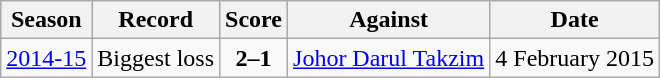<table class="wikitable" style="text-align: center; font-size:100%;">
<tr>
<th>Season</th>
<th>Record</th>
<th>Score</th>
<th>Against</th>
<th>Date</th>
</tr>
<tr>
<td><a href='#'>2014-15</a></td>
<td>Biggest loss</td>
<td><strong>2–1</strong></td>
<td> <a href='#'>Johor Darul Takzim</a></td>
<td>4 February 2015</td>
</tr>
</table>
